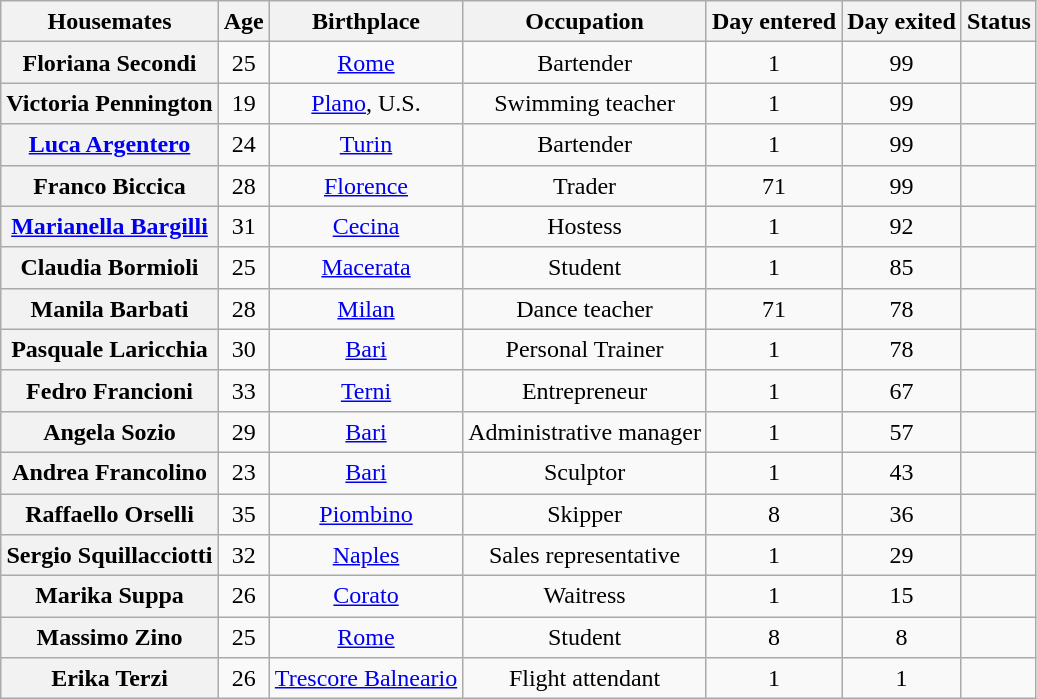<table class="wikitable sortable" style="text-align:center; line-height:20px; width:auto;">
<tr>
<th>Housemates</th>
<th>Age</th>
<th>Birthplace</th>
<th>Occupation</th>
<th>Day entered</th>
<th>Day exited</th>
<th>Status</th>
</tr>
<tr>
<th>Floriana Secondi</th>
<td>25</td>
<td><a href='#'>Rome</a></td>
<td>Bartender</td>
<td>1</td>
<td>99</td>
<td></td>
</tr>
<tr>
<th>Victoria Pennington</th>
<td>19</td>
<td><a href='#'>Plano</a>, U.S.</td>
<td>Swimming teacher</td>
<td>1</td>
<td>99</td>
<td></td>
</tr>
<tr>
<th><a href='#'>Luca Argentero</a></th>
<td>24</td>
<td><a href='#'>Turin</a></td>
<td>Bartender</td>
<td>1</td>
<td>99</td>
<td></td>
</tr>
<tr>
<th>Franco Biccica</th>
<td>28</td>
<td><a href='#'>Florence</a></td>
<td>Trader</td>
<td>71</td>
<td>99</td>
<td></td>
</tr>
<tr>
<th><a href='#'>Marianella Bargilli</a></th>
<td>31</td>
<td><a href='#'>Cecina</a></td>
<td>Hostess</td>
<td>1</td>
<td>92</td>
<td></td>
</tr>
<tr>
<th>Claudia Bormioli</th>
<td>25</td>
<td><a href='#'>Macerata</a></td>
<td>Student</td>
<td>1</td>
<td>85</td>
<td></td>
</tr>
<tr>
<th>Manila Barbati</th>
<td>28</td>
<td><a href='#'>Milan</a></td>
<td>Dance teacher</td>
<td>71</td>
<td>78</td>
<td></td>
</tr>
<tr>
<th>Pasquale Laricchia</th>
<td>30</td>
<td><a href='#'>Bari</a></td>
<td>Personal Trainer</td>
<td>1</td>
<td>78</td>
<td></td>
</tr>
<tr>
<th>Fedro Francioni</th>
<td>33</td>
<td><a href='#'>Terni</a></td>
<td>Entrepreneur</td>
<td>1</td>
<td>67</td>
<td></td>
</tr>
<tr>
<th>Angela Sozio</th>
<td>29</td>
<td><a href='#'>Bari</a></td>
<td>Administrative manager</td>
<td>1</td>
<td>57</td>
<td></td>
</tr>
<tr>
<th>Andrea Francolino</th>
<td>23</td>
<td><a href='#'>Bari</a></td>
<td>Sculptor</td>
<td>1</td>
<td>43</td>
<td></td>
</tr>
<tr>
<th>Raffaello Orselli</th>
<td>35</td>
<td><a href='#'>Piombino</a></td>
<td>Skipper</td>
<td>8</td>
<td>36</td>
<td></td>
</tr>
<tr>
<th>Sergio Squillacciotti</th>
<td>32</td>
<td><a href='#'>Naples</a></td>
<td>Sales representative</td>
<td>1</td>
<td>29</td>
<td></td>
</tr>
<tr>
<th>Marika Suppa</th>
<td>26</td>
<td><a href='#'>Corato</a></td>
<td>Waitress</td>
<td>1</td>
<td>15</td>
<td></td>
</tr>
<tr>
<th>Massimo Zino</th>
<td>25</td>
<td><a href='#'>Rome</a></td>
<td>Student</td>
<td>8</td>
<td>8</td>
<td></td>
</tr>
<tr>
<th>Erika Terzi</th>
<td>26</td>
<td><a href='#'>Trescore Balneario</a></td>
<td>Flight attendant</td>
<td>1</td>
<td>1</td>
<td></td>
</tr>
</table>
